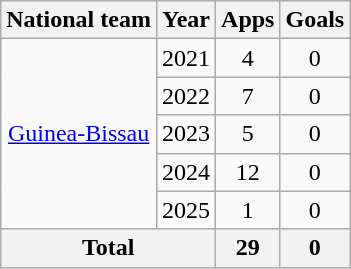<table class="wikitable" style="text-align:center">
<tr>
<th>National team</th>
<th>Year</th>
<th>Apps</th>
<th>Goals</th>
</tr>
<tr>
<td rowspan="5"><a href='#'>Guinea-Bissau</a></td>
<td>2021</td>
<td>4</td>
<td>0</td>
</tr>
<tr>
<td>2022</td>
<td>7</td>
<td>0</td>
</tr>
<tr>
<td>2023</td>
<td>5</td>
<td>0</td>
</tr>
<tr>
<td>2024</td>
<td>12</td>
<td>0</td>
</tr>
<tr>
<td>2025</td>
<td>1</td>
<td>0</td>
</tr>
<tr>
<th colspan="2">Total</th>
<th>29</th>
<th>0</th>
</tr>
</table>
